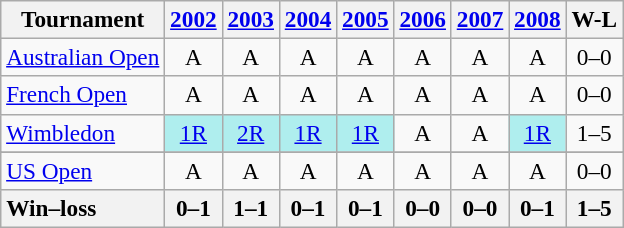<table class=wikitable style=text-align:center;font-size:97%>
<tr>
<th>Tournament</th>
<th><a href='#'>2002</a></th>
<th><a href='#'>2003</a></th>
<th><a href='#'>2004</a></th>
<th><a href='#'>2005</a></th>
<th><a href='#'>2006</a></th>
<th><a href='#'>2007</a></th>
<th><a href='#'>2008</a></th>
<th>W-L</th>
</tr>
<tr>
<td align=left><a href='#'>Australian Open</a></td>
<td>A</td>
<td>A</td>
<td>A</td>
<td>A</td>
<td>A</td>
<td>A</td>
<td>A</td>
<td>0–0</td>
</tr>
<tr>
<td align=left><a href='#'>French Open</a></td>
<td>A</td>
<td>A</td>
<td>A</td>
<td>A</td>
<td>A</td>
<td>A</td>
<td>A</td>
<td>0–0</td>
</tr>
<tr>
<td align=left><a href='#'>Wimbledon</a></td>
<td bgcolor=afeeee><a href='#'>1R</a></td>
<td bgcolor=afeeee><a href='#'>2R</a></td>
<td bgcolor=afeeee><a href='#'>1R</a></td>
<td bgcolor=afeeee><a href='#'>1R</a></td>
<td>A</td>
<td>A</td>
<td bgcolor=afeeee><a href='#'>1R</a></td>
<td>1–5</td>
</tr>
<tr>
</tr>
<tr>
<td align=left><a href='#'>US Open</a></td>
<td>A</td>
<td>A</td>
<td>A</td>
<td>A</td>
<td>A</td>
<td>A</td>
<td>A</td>
<td>0–0</td>
</tr>
<tr>
<th style=text-align:left>Win–loss</th>
<th>0–1</th>
<th>1–1</th>
<th>0–1</th>
<th>0–1</th>
<th>0–0</th>
<th>0–0</th>
<th>0–1</th>
<th>1–5</th>
</tr>
</table>
